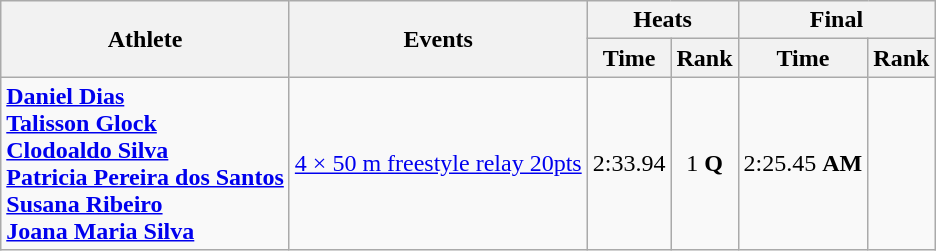<table class=wikitable>
<tr>
<th rowspan="2">Athlete</th>
<th rowspan="2">Events</th>
<th colspan="2">Heats</th>
<th colspan="2">Final</th>
</tr>
<tr>
<th>Time</th>
<th>Rank</th>
<th>Time</th>
<th>Rank</th>
</tr>
<tr>
<td><strong><a href='#'>Daniel Dias</a><br><a href='#'>Talisson Glock</a><br><a href='#'>Clodoaldo Silva</a><br><a href='#'>Patricia Pereira dos Santos</a><br><a href='#'>Susana Ribeiro</a><br><a href='#'>Joana Maria Silva</a></strong></td>
<td><a href='#'>4 × 50 m freestyle relay 20pts</a></td>
<td style="text-align:center;">2:33.94</td>
<td style="text-align:center;">1 <strong>Q</strong></td>
<td style="text-align:center;">2:25.45 <strong>AM</strong></td>
<td style="text-align:center;"></td>
</tr>
</table>
